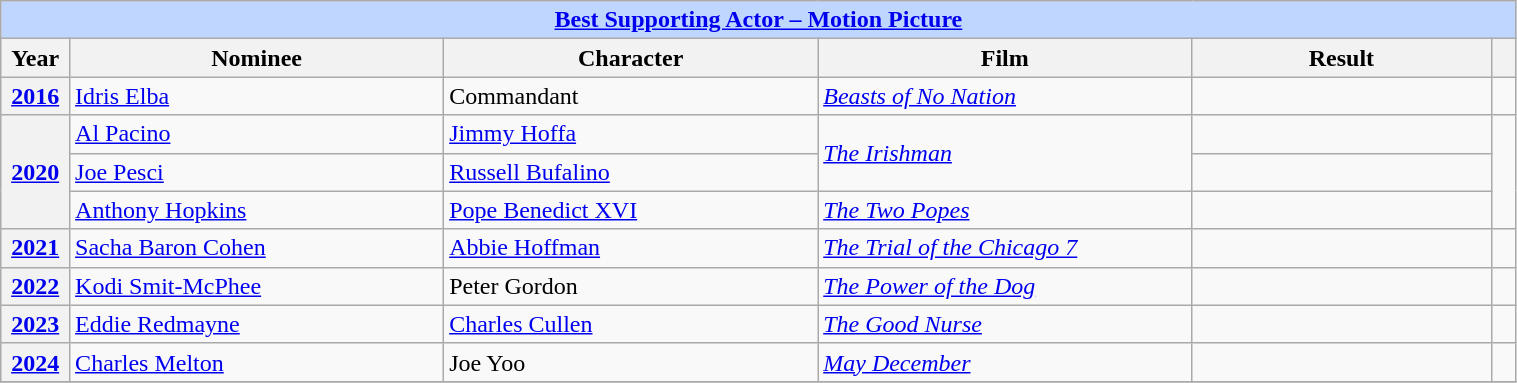<table class="wikitable plainrowheaders" style="width:80%;">
<tr style="background:#bfd7ff;">
<td colspan="6" style="text-align:center;"><strong><a href='#'>Best Supporting Actor – Motion Picture</a></strong></td>
</tr>
<tr style="background:#ebf5ff;">
<th style="width:1%;">Year</th>
<th style="width:15%;">Nominee</th>
<th style="width:15%;">Character</th>
<th style="width:15%;">Film</th>
<th style="width:12%;">Result</th>
<th style="width:1%;"></th>
</tr>
<tr>
<th scope=row style="text-align:center;"><a href='#'>2016</a></th>
<td><a href='#'>Idris Elba</a></td>
<td>Commandant</td>
<td><em><a href='#'>Beasts of No Nation</a></em></td>
<td></td>
<td style="text-align:center;"></td>
</tr>
<tr>
<th scope=row rowspan="3" style="text-align:center;"><a href='#'>2020</a></th>
<td><a href='#'>Al Pacino</a></td>
<td><a href='#'>Jimmy Hoffa</a></td>
<td rowspan="2"><em><a href='#'>The Irishman</a></em></td>
<td></td>
<td rowspan="3" style="text-align:center;"></td>
</tr>
<tr>
<td><a href='#'>Joe Pesci</a></td>
<td><a href='#'>Russell Bufalino</a></td>
<td></td>
</tr>
<tr>
<td><a href='#'>Anthony Hopkins</a></td>
<td><a href='#'>Pope Benedict XVI</a></td>
<td><em><a href='#'>The Two Popes</a></em></td>
<td></td>
</tr>
<tr>
<th scope="row" style="text-align:center;"><a href='#'>2021</a></th>
<td><a href='#'>Sacha Baron Cohen</a></td>
<td><a href='#'>Abbie Hoffman</a></td>
<td><em><a href='#'>The Trial of the Chicago 7</a></em></td>
<td></td>
<td style="text-align:center;"></td>
</tr>
<tr>
<th scope="row" style="text-align:center;"><a href='#'>2022</a></th>
<td><a href='#'>Kodi Smit-McPhee</a></td>
<td>Peter Gordon</td>
<td><em><a href='#'>The Power of the Dog</a></em></td>
<td></td>
<td style="text-align:center;"></td>
</tr>
<tr>
<th scope="row" style="text-align:center;"><a href='#'>2023</a></th>
<td><a href='#'>Eddie Redmayne</a></td>
<td><a href='#'>Charles Cullen</a></td>
<td><em><a href='#'>The Good Nurse</a></em></td>
<td></td>
<td></td>
</tr>
<tr>
<th scope="row" style="text-align:center;"><a href='#'>2024</a></th>
<td><a href='#'>Charles Melton</a></td>
<td>Joe Yoo</td>
<td><em><a href='#'>May December</a></em></td>
<td></td>
<td></td>
</tr>
<tr>
</tr>
</table>
